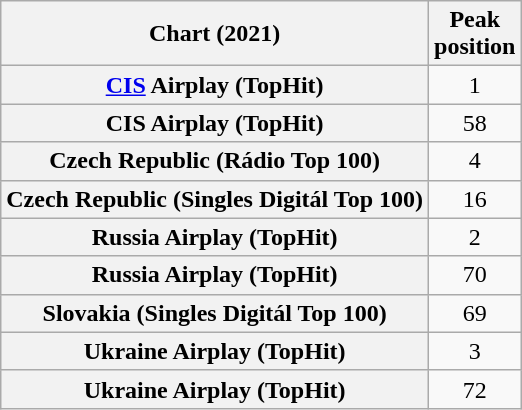<table class="wikitable sortable plainrowheaders" style="text-align:center">
<tr>
<th scope="col">Chart (2021)</th>
<th scope="col">Peak<br>position</th>
</tr>
<tr>
<th scope="row"><a href='#'>CIS</a> Airplay (TopHit)</th>
<td>1</td>
</tr>
<tr>
<th scope="row">CIS Airplay (TopHit)<br></th>
<td>58</td>
</tr>
<tr>
<th scope="row">Czech Republic (Rádio Top 100)</th>
<td>4</td>
</tr>
<tr>
<th scope="row">Czech Republic (Singles Digitál Top 100)</th>
<td>16</td>
</tr>
<tr>
<th scope="row">Russia Airplay (TopHit)</th>
<td>2</td>
</tr>
<tr>
<th scope="row">Russia Airplay (TopHit)<br></th>
<td>70</td>
</tr>
<tr>
<th scope="row">Slovakia (Singles Digitál Top 100)</th>
<td>69</td>
</tr>
<tr>
<th scope="row">Ukraine Airplay (TopHit)</th>
<td>3</td>
</tr>
<tr>
<th scope="row">Ukraine Airplay (TopHit)<br></th>
<td>72</td>
</tr>
</table>
